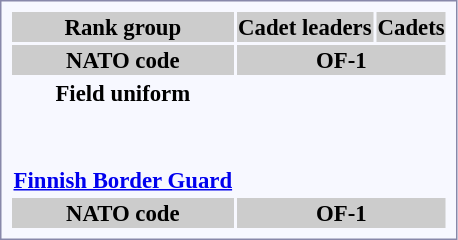<table style="border:1px solid #8888aa; background-color:#f7f8ff; padding:5px; font-size:95%; margin: 0px 12px 12px 0px;">
<tr style="background-color:#CCCCCC;">
<th>Rank group</th>
<th colspan=4>Cadet leaders</th>
<th colspan=1>Cadets</th>
</tr>
<tr style="background-color:#CCCCCC;">
<th>NATO code</th>
<th colspan=5>OF-1</th>
</tr>
<tr style="text-align:center;">
<th>Field uniform</th>
<td></td>
<td></td>
<td></td>
<td></td>
<td></td>
</tr>
<tr style="text-align:center;">
<td rowspan=3><strong></strong></td>
<td></td>
<td></td>
<td></td>
<td></td>
<td></td>
</tr>
<tr style="text-align:center;">
<td></td>
<td></td>
<td></td>
<td></td>
<td></td>
</tr>
<tr style="text-align:center;">
<td></td>
<td></td>
<td></td>
<td></td>
<td></td>
</tr>
<tr style="text-align:center;">
<td rowspan=3><strong></strong></td>
<td></td>
<td></td>
<td></td>
<td></td>
<td></td>
</tr>
<tr style="text-align:center;">
<td></td>
<td></td>
<td></td>
<td></td>
<td></td>
</tr>
<tr style="text-align:center;">
<td></td>
<td></td>
<td></td>
<td></td>
<td></td>
</tr>
<tr style="text-align:center;">
<td rowspan=3><strong></strong></td>
<td></td>
<td></td>
<td></td>
<td></td>
<td></td>
</tr>
<tr style="text-align:center;">
<td></td>
<td></td>
<td></td>
<td></td>
<td></td>
</tr>
<tr style="text-align:center;">
<td></td>
<td></td>
<td></td>
<td></td>
<td></td>
</tr>
<tr style="text-align:center;">
<td rowspan=3><strong> <a href='#'>Finnish Border Guard</a></strong></td>
<td></td>
<td></td>
<td></td>
<td></td>
<td></td>
</tr>
<tr style="text-align:center;">
<td></td>
<td></td>
<td></td>
<td></td>
<td></td>
</tr>
<tr style="text-align:center;">
<td></td>
<td></td>
<td></td>
<td></td>
<td></td>
</tr>
<tr style="background-color:#CCCCCC;">
<th>NATO code</th>
<th colspan=5>OF-1</th>
</tr>
</table>
